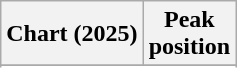<table class="wikitable sortable plainrowheaders" style="text-align:center">
<tr>
<th scope="col">Chart (2025)</th>
<th scope="col">Peak <br>position</th>
</tr>
<tr>
</tr>
<tr>
</tr>
</table>
